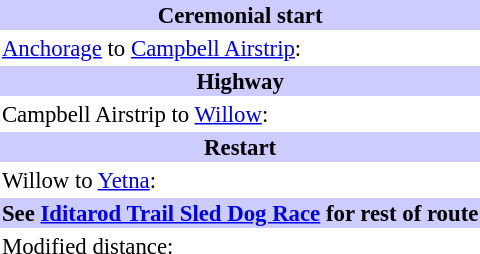<table class="toccolours" style="float:right; margin:0 .4em; font-size:95%;">
<tr>
<th style="text-align:center; background:#ccf;">Ceremonial start</th>
</tr>
<tr>
<td><a href='#'>Anchorage</a> to <a href='#'>Campbell Airstrip</a>: </td>
</tr>
<tr>
<th style="text-align:center; background:#ccf;">Highway</th>
</tr>
<tr>
<td>Campbell Airstrip to <a href='#'>Willow</a>: </td>
</tr>
<tr>
<th style="text-align:center; background:#ccf;">Restart</th>
</tr>
<tr>
<td>Willow to <a href='#'>Yetna</a>: </td>
</tr>
<tr>
<th style="text-align:center; background:#ccf;">See <a href='#'>Iditarod Trail Sled Dog Race</a> for rest of route</th>
</tr>
<tr>
<td>Modified distance: </td>
</tr>
</table>
